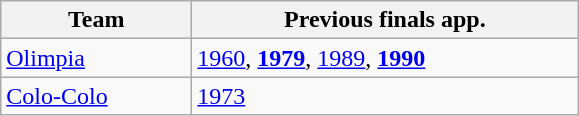<table class="wikitable">
<tr>
<th width=120px>Team</th>
<th width=250px>Previous finals app.</th>
</tr>
<tr>
<td> <a href='#'>Olimpia</a></td>
<td><a href='#'>1960</a>, <strong><a href='#'>1979</a></strong>, <a href='#'>1989</a>, <strong><a href='#'>1990</a></strong></td>
</tr>
<tr>
<td> <a href='#'>Colo-Colo</a></td>
<td><a href='#'>1973</a></td>
</tr>
</table>
